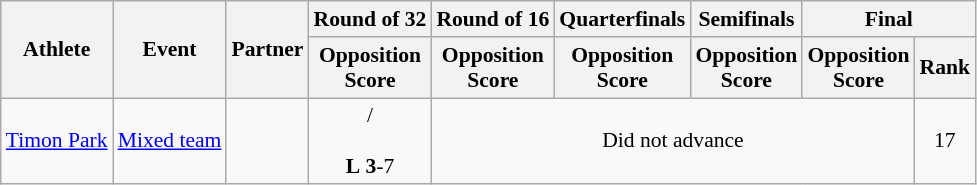<table class="wikitable" border="1" style="font-size:90%">
<tr>
<th rowspan=2>Athlete</th>
<th rowspan=2>Event</th>
<th rowspan=2>Partner</th>
<th>Round of 32</th>
<th>Round of 16</th>
<th>Quarterfinals</th>
<th>Semifinals</th>
<th colspan=2>Final</th>
</tr>
<tr>
<th>Opposition<br>Score</th>
<th>Opposition<br>Score</th>
<th>Opposition<br>Score</th>
<th>Opposition<br>Score</th>
<th>Opposition<br>Score</th>
<th>Rank</th>
</tr>
<tr>
<td><a href='#'>Timon Park</a></td>
<td><a href='#'>Mixed team</a></td>
<td></td>
<td align=center>/ <br>  <br> <strong>L</strong> <strong>3</strong>-7</td>
<td colspan=4 align=center>Did not advance</td>
<td align=center>17</td>
</tr>
</table>
